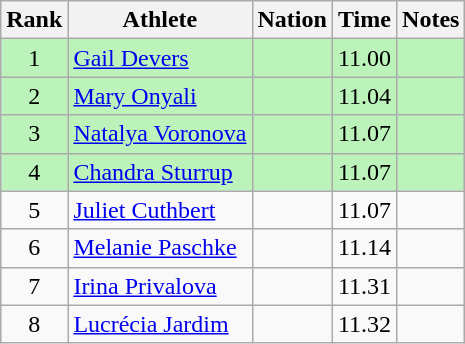<table class="wikitable sortable" style="text-align:center">
<tr>
<th>Rank</th>
<th>Athlete</th>
<th>Nation</th>
<th>Time</th>
<th>Notes</th>
</tr>
<tr style="background:#bbf3bb;">
<td>1</td>
<td align=left><a href='#'>Gail Devers</a></td>
<td align=left></td>
<td>11.00</td>
<td></td>
</tr>
<tr style="background:#bbf3bb;">
<td>2</td>
<td align=left><a href='#'>Mary Onyali</a></td>
<td align=left></td>
<td>11.04</td>
<td></td>
</tr>
<tr style="background:#bbf3bb;">
<td>3</td>
<td align=left><a href='#'>Natalya Voronova</a></td>
<td align=left></td>
<td>11.07</td>
<td></td>
</tr>
<tr style="background:#bbf3bb;">
<td>4</td>
<td align=left><a href='#'>Chandra Sturrup</a></td>
<td align=left></td>
<td>11.07</td>
<td></td>
</tr>
<tr>
<td>5</td>
<td align=left><a href='#'>Juliet Cuthbert</a></td>
<td align=left></td>
<td>11.07</td>
<td></td>
</tr>
<tr>
<td>6</td>
<td align=left><a href='#'>Melanie Paschke</a></td>
<td align=left></td>
<td>11.14</td>
<td></td>
</tr>
<tr>
<td>7</td>
<td align=left><a href='#'>Irina Privalova</a></td>
<td align=left></td>
<td>11.31</td>
<td></td>
</tr>
<tr>
<td>8</td>
<td align=left><a href='#'>Lucrécia Jardim</a></td>
<td align=left></td>
<td>11.32</td>
<td></td>
</tr>
</table>
